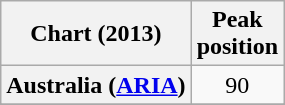<table class="wikitable plainrowheaders sortable" style="text-align:center">
<tr>
<th scope="col">Chart (2013)</th>
<th scope="col">Peak<br>position</th>
</tr>
<tr>
<th scope="row">Australia (<a href='#'>ARIA</a>)</th>
<td>90</td>
</tr>
<tr>
</tr>
<tr>
</tr>
<tr>
</tr>
<tr>
</tr>
<tr>
</tr>
<tr>
</tr>
</table>
